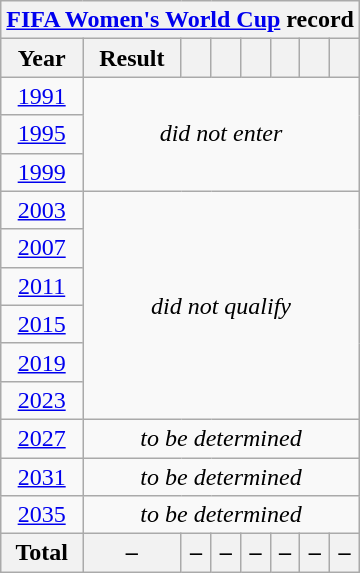<table class="wikitable" style="text-align: center;">
<tr>
<th colspan=100><a href='#'>FIFA Women's World Cup</a> record</th>
</tr>
<tr>
<th>Year</th>
<th>Result</th>
<th></th>
<th></th>
<th></th>
<th></th>
<th></th>
<th></th>
</tr>
<tr>
<td> <a href='#'>1991</a></td>
<td colspan=7 rowspan=3><em>did not enter</em></td>
</tr>
<tr>
<td> <a href='#'>1995</a></td>
</tr>
<tr>
<td> <a href='#'>1999</a></td>
</tr>
<tr>
<td> <a href='#'>2003</a></td>
<td colspan=7 rowspan=6><em>did not qualify</em></td>
</tr>
<tr>
<td> <a href='#'>2007</a></td>
</tr>
<tr>
<td> <a href='#'>2011</a></td>
</tr>
<tr>
<td> <a href='#'>2015</a></td>
</tr>
<tr>
<td> <a href='#'>2019</a></td>
</tr>
<tr>
<td> <a href='#'>2023</a></td>
</tr>
<tr>
<td> <a href='#'>2027</a></td>
<td colspan=7><em>to be determined</em></td>
</tr>
<tr>
<td> <a href='#'>2031</a></td>
<td colspan=7><em>to be determined</em></td>
</tr>
<tr>
<td> <a href='#'>2035</a></td>
<td colspan=7><em>to be determined</em></td>
</tr>
<tr>
<th>Total</th>
<th>–</th>
<th>–</th>
<th>–</th>
<th>–</th>
<th>–</th>
<th>–</th>
<th>–</th>
</tr>
</table>
